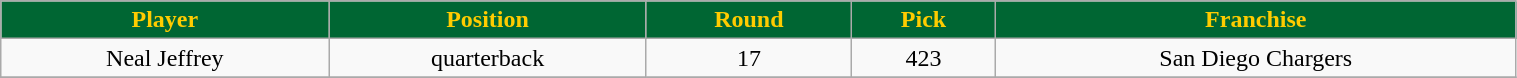<table class="wikitable" width="80%">
<tr align="center"  style="background:#063;color:#FC0;">
<td><strong>Player</strong></td>
<td><strong>Position</strong></td>
<td><strong>Round</strong></td>
<td><strong>Pick</strong></td>
<td><strong>Franchise</strong></td>
</tr>
<tr align="center" bgcolor="">
<td>Neal Jeffrey</td>
<td>quarterback</td>
<td>17</td>
<td>423</td>
<td>San Diego Chargers</td>
</tr>
<tr align="center" bgcolor="">
</tr>
</table>
